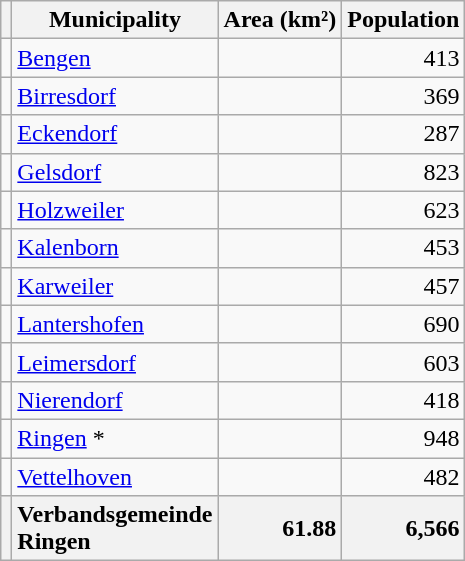<table class="wikitable sortable" style="text-align:right;">
<tr>
<th class="unsortable"></th>
<th>Municipality</th>
<th>Area (km²)</th>
<th>Population</th>
</tr>
<tr>
<td></td>
<td style="text-align:left;"><a href='#'>Bengen</a></td>
<td></td>
<td>413</td>
</tr>
<tr>
<td></td>
<td style="text-align:left;"><a href='#'>Birresdorf</a></td>
<td></td>
<td>369</td>
</tr>
<tr>
<td></td>
<td style="text-align:left;"><a href='#'>Eckendorf</a></td>
<td></td>
<td>287</td>
</tr>
<tr>
<td></td>
<td style="text-align:left;"><a href='#'>Gelsdorf</a></td>
<td></td>
<td>823</td>
</tr>
<tr>
<td></td>
<td style="text-align:left;"><a href='#'>Holzweiler</a></td>
<td></td>
<td>623</td>
</tr>
<tr>
<td></td>
<td style="text-align:left;"><a href='#'>Kalenborn</a></td>
<td></td>
<td>453</td>
</tr>
<tr>
<td></td>
<td style="text-align:left;"><a href='#'>Karweiler</a></td>
<td></td>
<td>457</td>
</tr>
<tr>
<td></td>
<td style="text-align:left;"><a href='#'>Lantershofen</a></td>
<td></td>
<td>690</td>
</tr>
<tr>
<td></td>
<td style="text-align:left;"><a href='#'>Leimersdorf</a></td>
<td></td>
<td>603</td>
</tr>
<tr>
<td></td>
<td style="text-align:left;"><a href='#'>Nierendorf</a></td>
<td></td>
<td>418</td>
</tr>
<tr>
<td></td>
<td style="text-align:left;"><a href='#'>Ringen</a> *</td>
<td></td>
<td>948</td>
</tr>
<tr>
<td></td>
<td style="text-align:left;"><a href='#'>Vettelhoven</a></td>
<td></td>
<td>482</td>
</tr>
<tr>
<th></th>
<th style="text-align:left;"><strong>Verbandsgemeinde<br>Ringen</strong></th>
<th style="text-align:right;"><strong>61.88</strong></th>
<th style="text-align:right;"><strong>6,566</strong></th>
</tr>
</table>
